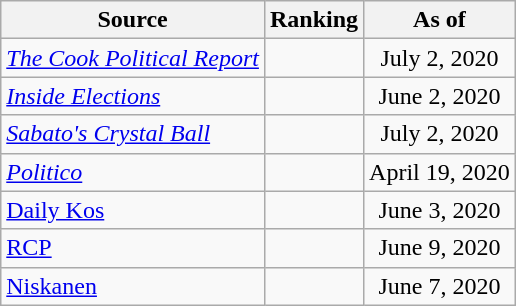<table class="wikitable" style="text-align:center">
<tr>
<th>Source</th>
<th>Ranking</th>
<th>As of</th>
</tr>
<tr>
<td align=left><em><a href='#'>The Cook Political Report</a></em></td>
<td></td>
<td>July 2, 2020</td>
</tr>
<tr>
<td align=left><em><a href='#'>Inside Elections</a></em></td>
<td></td>
<td>June 2, 2020</td>
</tr>
<tr>
<td align=left><em><a href='#'>Sabato's Crystal Ball</a></em></td>
<td></td>
<td>July 2, 2020</td>
</tr>
<tr>
<td align="left"><em><a href='#'>Politico</a></em></td>
<td></td>
<td>April 19, 2020</td>
</tr>
<tr>
<td align="left"><a href='#'>Daily Kos</a></td>
<td></td>
<td>June 3, 2020</td>
</tr>
<tr>
<td align="left"><a href='#'>RCP</a></td>
<td></td>
<td>June 9, 2020</td>
</tr>
<tr>
<td align="left"><a href='#'>Niskanen</a></td>
<td></td>
<td>June 7, 2020</td>
</tr>
</table>
